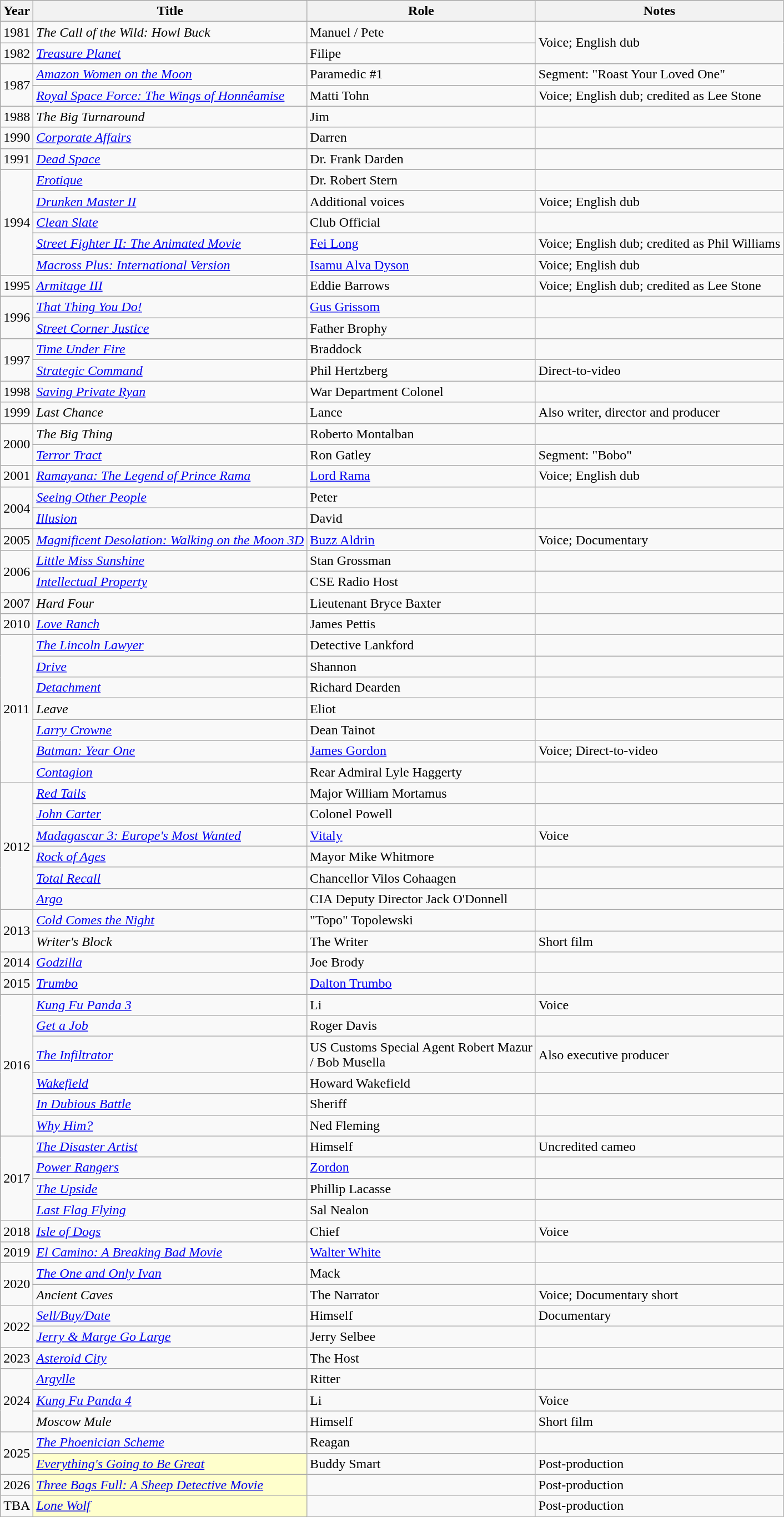<table class="wikitable sortable">
<tr>
<th>Year</th>
<th>Title</th>
<th>Role</th>
<th class="unsortable">Notes</th>
</tr>
<tr>
<td>1981</td>
<td><em>The Call of the Wild: Howl Buck</em></td>
<td>Manuel / Pete</td>
<td rowspan="2">Voice; English dub</td>
</tr>
<tr>
<td>1982</td>
<td><em><a href='#'>Treasure Planet</a></em></td>
<td>Filipe</td>
</tr>
<tr>
<td rowspan="2">1987</td>
<td><em><a href='#'>Amazon Women on the Moon</a></em></td>
<td>Paramedic #1</td>
<td>Segment: "Roast Your Loved One"</td>
</tr>
<tr>
<td><em><a href='#'>Royal Space Force: The Wings of Honnêamise</a></em></td>
<td>Matti Tohn</td>
<td>Voice; English dub; credited as Lee Stone</td>
</tr>
<tr>
<td>1988</td>
<td><em>The Big Turnaround</em></td>
<td>Jim</td>
<td></td>
</tr>
<tr>
<td>1990</td>
<td><em><a href='#'>Corporate Affairs</a></em></td>
<td>Darren</td>
<td></td>
</tr>
<tr>
<td>1991</td>
<td><em><a href='#'>Dead Space</a></em></td>
<td>Dr. Frank Darden</td>
<td></td>
</tr>
<tr>
<td rowspan="5">1994</td>
<td><em><a href='#'>Erotique</a></em></td>
<td>Dr. Robert Stern</td>
<td></td>
</tr>
<tr>
<td><em><a href='#'>Drunken Master II</a></em></td>
<td>Additional voices</td>
<td>Voice; English dub</td>
</tr>
<tr>
<td><em><a href='#'>Clean Slate</a></em></td>
<td>Club Official</td>
<td></td>
</tr>
<tr>
<td><em><a href='#'>Street Fighter II: The Animated Movie</a></em></td>
<td><a href='#'>Fei Long</a></td>
<td>Voice; English dub; credited as Phil Williams</td>
</tr>
<tr>
<td><em><a href='#'>Macross Plus: International Version</a></em></td>
<td><a href='#'>Isamu Alva Dyson</a></td>
<td>Voice; English dub</td>
</tr>
<tr>
<td>1995</td>
<td><em><a href='#'>Armitage III</a></em></td>
<td>Eddie Barrows</td>
<td>Voice; English dub; credited as Lee Stone</td>
</tr>
<tr>
<td rowspan=2>1996</td>
<td><em><a href='#'>That Thing You Do!</a></em></td>
<td><a href='#'>Gus Grissom</a></td>
<td></td>
</tr>
<tr>
<td><em><a href='#'>Street Corner Justice</a></em></td>
<td>Father Brophy</td>
<td></td>
</tr>
<tr>
<td rowspan=2>1997</td>
<td><em><a href='#'>Time Under Fire</a></em></td>
<td>Braddock</td>
<td></td>
</tr>
<tr>
<td><em><a href='#'>Strategic Command</a></em></td>
<td>Phil Hertzberg</td>
<td>Direct-to-video</td>
</tr>
<tr>
<td>1998</td>
<td><em><a href='#'>Saving Private Ryan</a></em></td>
<td>War Department Colonel</td>
<td></td>
</tr>
<tr>
<td>1999</td>
<td><em>Last Chance</em></td>
<td>Lance</td>
<td>Also writer, director and producer</td>
</tr>
<tr>
<td rowspan=2>2000</td>
<td><em>The Big Thing</em></td>
<td>Roberto Montalban</td>
<td></td>
</tr>
<tr>
<td><em><a href='#'>Terror Tract</a></em></td>
<td>Ron Gatley</td>
<td>Segment: "Bobo"</td>
</tr>
<tr>
<td>2001</td>
<td><em><a href='#'>Ramayana: The Legend of Prince Rama</a></em></td>
<td><a href='#'>Lord Rama</a></td>
<td>Voice; English dub</td>
</tr>
<tr>
<td rowspan=2>2004</td>
<td><em><a href='#'>Seeing Other People</a></em></td>
<td>Peter</td>
<td></td>
</tr>
<tr>
<td><em><a href='#'>Illusion</a></em></td>
<td>David</td>
<td></td>
</tr>
<tr>
<td>2005</td>
<td><em><a href='#'>Magnificent Desolation: Walking on the Moon 3D</a></em></td>
<td><a href='#'>Buzz Aldrin</a></td>
<td>Voice; Documentary</td>
</tr>
<tr>
<td rowspan=2>2006</td>
<td><em><a href='#'>Little Miss Sunshine</a></em></td>
<td>Stan Grossman</td>
<td></td>
</tr>
<tr>
<td><em><a href='#'>Intellectual Property</a></em></td>
<td>CSE Radio Host</td>
<td></td>
</tr>
<tr>
<td>2007</td>
<td><em>Hard Four</em></td>
<td>Lieutenant Bryce Baxter</td>
<td></td>
</tr>
<tr>
<td>2010</td>
<td><em><a href='#'>Love Ranch</a></em></td>
<td>James Pettis</td>
<td></td>
</tr>
<tr>
<td rowspan=7>2011</td>
<td><em><a href='#'>The Lincoln Lawyer</a></em></td>
<td>Detective Lankford</td>
<td></td>
</tr>
<tr>
<td><em><a href='#'>Drive</a></em></td>
<td>Shannon</td>
<td></td>
</tr>
<tr>
<td><em><a href='#'>Detachment</a></em></td>
<td>Richard Dearden</td>
<td></td>
</tr>
<tr>
<td><em>Leave</em></td>
<td>Eliot</td>
<td></td>
</tr>
<tr>
<td><em><a href='#'>Larry Crowne</a></em></td>
<td>Dean Tainot</td>
<td></td>
</tr>
<tr>
<td><em><a href='#'>Batman: Year One</a></em></td>
<td><a href='#'>James Gordon</a></td>
<td>Voice; Direct-to-video</td>
</tr>
<tr>
<td><em><a href='#'>Contagion</a></em></td>
<td>Rear Admiral Lyle Haggerty</td>
<td></td>
</tr>
<tr>
<td rowspan=6>2012</td>
<td><em><a href='#'>Red Tails</a></em></td>
<td>Major William Mortamus</td>
<td></td>
</tr>
<tr>
<td><em><a href='#'>John Carter</a></em></td>
<td>Colonel Powell</td>
<td></td>
</tr>
<tr>
<td><em><a href='#'>Madagascar 3: Europe's Most Wanted</a></em></td>
<td><a href='#'>Vitaly</a></td>
<td>Voice</td>
</tr>
<tr>
<td><em><a href='#'>Rock of Ages</a></em></td>
<td>Mayor Mike Whitmore</td>
<td></td>
</tr>
<tr>
<td><em><a href='#'>Total Recall</a></em></td>
<td>Chancellor Vilos Cohaagen</td>
<td></td>
</tr>
<tr>
<td><em><a href='#'>Argo</a></em></td>
<td>CIA Deputy Director Jack O'Donnell</td>
<td></td>
</tr>
<tr>
<td rowspan=2>2013</td>
<td><em><a href='#'>Cold Comes the Night</a></em></td>
<td>"Topo" Topolewski</td>
<td></td>
</tr>
<tr>
<td><em>Writer's Block</em></td>
<td>The Writer</td>
<td>Short film</td>
</tr>
<tr>
<td>2014</td>
<td><em><a href='#'>Godzilla</a></em></td>
<td>Joe Brody</td>
<td></td>
</tr>
<tr>
<td>2015</td>
<td><em><a href='#'>Trumbo</a></em></td>
<td><a href='#'>Dalton Trumbo</a></td>
<td></td>
</tr>
<tr>
<td rowspan=6>2016</td>
<td><em><a href='#'>Kung Fu Panda 3</a></em></td>
<td>Li</td>
<td>Voice</td>
</tr>
<tr>
<td><em><a href='#'>Get a Job</a></em></td>
<td>Roger Davis</td>
<td></td>
</tr>
<tr>
<td><em><a href='#'>The Infiltrator</a></em></td>
<td>US Customs Special Agent Robert Mazur <br> / Bob Musella</td>
<td>Also executive producer</td>
</tr>
<tr>
<td><em><a href='#'>Wakefield</a></em></td>
<td>Howard Wakefield</td>
<td></td>
</tr>
<tr>
<td><em><a href='#'>In Dubious Battle</a></em></td>
<td>Sheriff</td>
<td></td>
</tr>
<tr>
<td><em><a href='#'>Why Him?</a></em></td>
<td>Ned Fleming</td>
<td></td>
</tr>
<tr>
<td rowspan=4>2017</td>
<td><em><a href='#'>The Disaster Artist</a></em></td>
<td>Himself</td>
<td>Uncredited cameo</td>
</tr>
<tr>
<td><em><a href='#'>Power Rangers</a></em></td>
<td><a href='#'>Zordon</a></td>
<td></td>
</tr>
<tr>
<td><em><a href='#'>The Upside</a></em></td>
<td>Phillip Lacasse</td>
<td></td>
</tr>
<tr>
<td><em><a href='#'>Last Flag Flying</a></em></td>
<td>Sal Nealon</td>
<td></td>
</tr>
<tr>
<td>2018</td>
<td><em><a href='#'>Isle of Dogs</a></em></td>
<td>Chief</td>
<td>Voice</td>
</tr>
<tr>
<td>2019</td>
<td><em><a href='#'>El Camino: A Breaking Bad Movie</a></em></td>
<td><a href='#'>Walter White</a></td>
<td></td>
</tr>
<tr>
<td rowspan="2">2020</td>
<td><em><a href='#'>The One and Only Ivan</a></em></td>
<td>Mack</td>
<td></td>
</tr>
<tr>
<td><em>Ancient Caves</em></td>
<td>The Narrator</td>
<td>Voice; Documentary short</td>
</tr>
<tr>
<td rowspan="2">2022</td>
<td><em><a href='#'>Sell/Buy/Date</a></em></td>
<td>Himself</td>
<td>Documentary</td>
</tr>
<tr>
<td><em><a href='#'>Jerry & Marge Go Large</a></em></td>
<td>Jerry Selbee</td>
<td></td>
</tr>
<tr>
<td>2023</td>
<td><em><a href='#'>Asteroid City</a></em></td>
<td>The Host</td>
<td></td>
</tr>
<tr>
<td rowspan="3">2024</td>
<td><em><a href='#'>Argylle</a></em></td>
<td>Ritter</td>
<td></td>
</tr>
<tr>
<td><em><a href='#'>Kung Fu Panda 4</a></em></td>
<td>Li</td>
<td>Voice</td>
</tr>
<tr>
<td><em>Moscow Mule</em></td>
<td>Himself</td>
<td>Short film</td>
</tr>
<tr>
<td rowspan="2">2025</td>
<td><em><a href='#'>The Phoenician Scheme</a></em></td>
<td>Reagan</td>
<td></td>
</tr>
<tr>
<td style="background:#FFFFCC;"><em><a href='#'>Everything's Going to Be Great</a></em> </td>
<td>Buddy Smart</td>
<td>Post-production</td>
</tr>
<tr>
<td>2026</td>
<td style="background:#FFFFCC;"><em><a href='#'>Three Bags Full: A Sheep Detective Movie</a></em> </td>
<td></td>
<td>Post-production</td>
</tr>
<tr>
<td>TBA</td>
<td style="background:#FFFFCC;"><em><a href='#'>Lone Wolf</a></em> </td>
<td></td>
<td>Post-production</td>
</tr>
</table>
